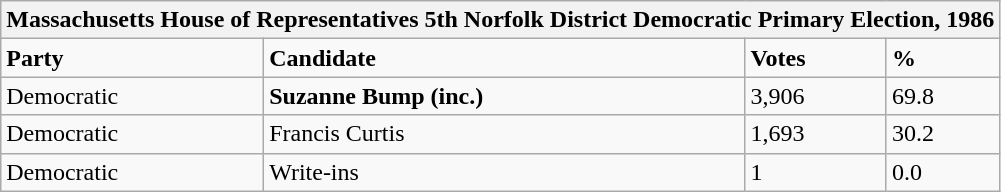<table class="wikitable">
<tr>
<th colspan="4">Massachusetts House of Representatives 5th Norfolk District Democratic Primary Election, 1986</th>
</tr>
<tr>
<td><strong>Party</strong></td>
<td><strong>Candidate</strong></td>
<td><strong>Votes</strong></td>
<td><strong>%</strong></td>
</tr>
<tr>
<td>Democratic</td>
<td><strong>Suzanne Bump (inc.)</strong></td>
<td>3,906</td>
<td>69.8</td>
</tr>
<tr>
<td>Democratic</td>
<td>Francis Curtis</td>
<td>1,693</td>
<td>30.2</td>
</tr>
<tr>
<td>Democratic</td>
<td>Write-ins</td>
<td>1</td>
<td>0.0</td>
</tr>
</table>
